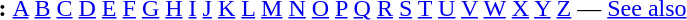<table id="toc" border="0">
<tr>
<th>:</th>
<td><a href='#'>A</a> <a href='#'>B</a> <a href='#'>C</a> <a href='#'>D</a> <a href='#'>E</a> <a href='#'>F</a> <a href='#'>G</a> <a href='#'>H</a> <a href='#'>I</a> <a href='#'>J</a> <a href='#'>K</a> <a href='#'>L</a> <a href='#'>M</a> <a href='#'>N</a> <a href='#'>O</a> <a href='#'>P</a> <a href='#'>Q</a> <a href='#'>R</a> <a href='#'>S</a> <a href='#'>T</a> <a href='#'>U</a> <a href='#'>V</a> <a href='#'>W</a> <a href='#'>X</a> <a href='#'>Y</a>  <a href='#'>Z</a> — <a href='#'>See also</a></td>
</tr>
</table>
